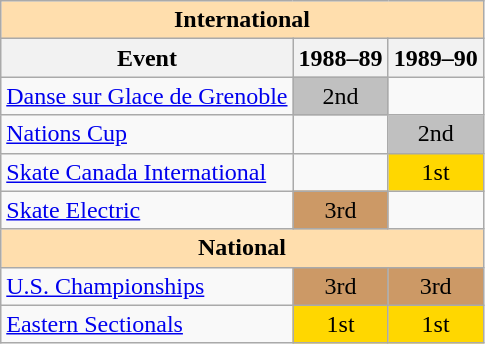<table class="wikitable" style="text-align:center">
<tr>
<th style="background-color: #ffdead; " colspan=3 align=center>International</th>
</tr>
<tr>
<th>Event</th>
<th>1988–89</th>
<th>1989–90</th>
</tr>
<tr>
<td align=left><a href='#'>Danse sur Glace de Grenoble</a></td>
<td bgcolor=silver>2nd</td>
<td></td>
</tr>
<tr>
<td align=left><a href='#'>Nations Cup</a></td>
<td></td>
<td bgcolor=silver>2nd</td>
</tr>
<tr>
<td align=left><a href='#'>Skate Canada International</a></td>
<td></td>
<td bgcolor=gold>1st</td>
</tr>
<tr>
<td align=left><a href='#'>Skate Electric</a></td>
<td bgcolor=cc9966>3rd</td>
<td></td>
</tr>
<tr>
<th style="background-color: #ffdead; " colspan=3 align=center>National</th>
</tr>
<tr>
<td align=left><a href='#'>U.S. Championships</a></td>
<td bgcolor=cc9966>3rd</td>
<td bgcolor=cc9966>3rd</td>
</tr>
<tr>
<td align=left><a href='#'>Eastern Sectionals</a></td>
<td bgcolor=gold>1st</td>
<td bgcolor=gold>1st</td>
</tr>
</table>
